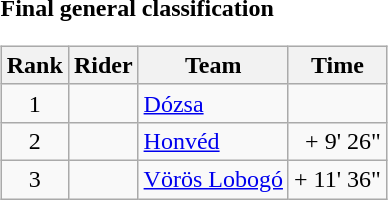<table>
<tr>
<td><strong>Final general classification</strong><br><table class="wikitable">
<tr>
<th scope="col">Rank</th>
<th scope="col">Rider</th>
<th scope="col">Team</th>
<th scope="col">Time</th>
</tr>
<tr>
<td style="text-align:center;">1</td>
<td></td>
<td><a href='#'>Dózsa</a></td>
<td style="text-align:right;"></td>
</tr>
<tr>
<td style="text-align:center;">2</td>
<td></td>
<td><a href='#'>Honvéd</a></td>
<td style="text-align:right;">+ 9' 26"</td>
</tr>
<tr>
<td style="text-align:center;">3</td>
<td></td>
<td><a href='#'>Vörös Lobogó</a></td>
<td style="text-align:right;">+ 11' 36"</td>
</tr>
</table>
</td>
</tr>
</table>
